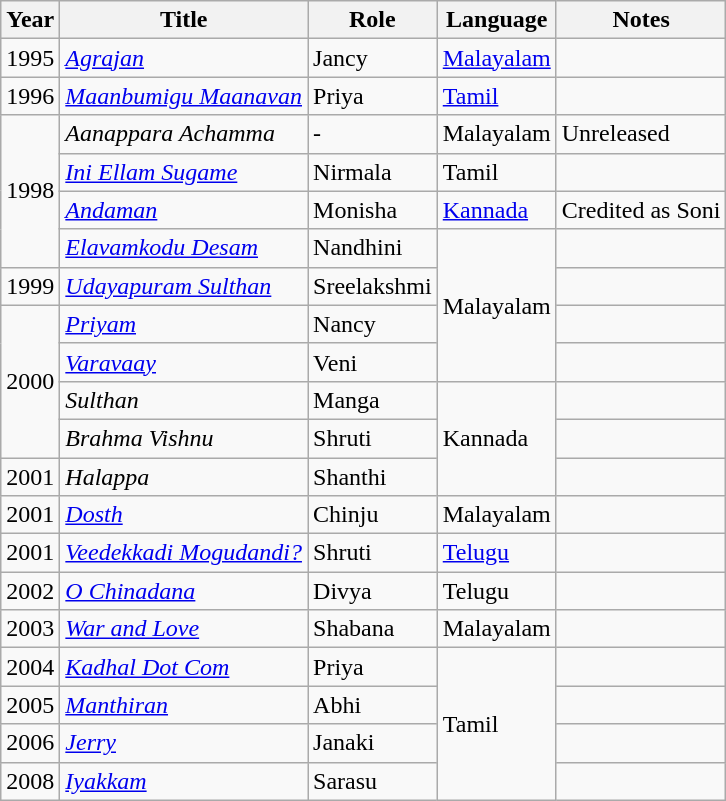<table class="wikitable sortable">
<tr>
<th>Year</th>
<th>Title</th>
<th>Role</th>
<th>Language</th>
<th class="unsortable">Notes</th>
</tr>
<tr>
<td>1995</td>
<td><em><a href='#'>Agrajan</a></em></td>
<td>Jancy</td>
<td><a href='#'>Malayalam</a></td>
<td></td>
</tr>
<tr>
<td>1996</td>
<td><em><a href='#'>Maanbumigu Maanavan</a></em></td>
<td>Priya</td>
<td><a href='#'>Tamil</a></td>
<td></td>
</tr>
<tr>
<td rowspan="4">1998</td>
<td><em>Aanappara Achamma</em></td>
<td>-</td>
<td>Malayalam</td>
<td>Unreleased</td>
</tr>
<tr>
<td><em><a href='#'>Ini Ellam Sugame</a></em></td>
<td>Nirmala</td>
<td>Tamil</td>
<td></td>
</tr>
<tr>
<td><em><a href='#'>Andaman</a></em></td>
<td>Monisha</td>
<td><a href='#'>Kannada</a></td>
<td>Credited as Soni</td>
</tr>
<tr>
<td><em><a href='#'>Elavamkodu Desam</a></em></td>
<td>Nandhini</td>
<td rowspan="4">Malayalam</td>
<td></td>
</tr>
<tr>
<td>1999</td>
<td><em><a href='#'>Udayapuram Sulthan</a></em></td>
<td>Sreelakshmi</td>
<td></td>
</tr>
<tr>
<td rowspan="4">2000</td>
<td><em><a href='#'>Priyam</a></em></td>
<td>Nancy</td>
<td></td>
</tr>
<tr>
<td><em><a href='#'>Varavaay</a></em></td>
<td>Veni</td>
<td></td>
</tr>
<tr>
<td><em>Sulthan</em></td>
<td>Manga</td>
<td rowspan="3">Kannada</td>
<td></td>
</tr>
<tr>
<td><em>Brahma Vishnu</em></td>
<td>Shruti</td>
<td></td>
</tr>
<tr>
<td>2001</td>
<td><em>Halappa</em></td>
<td>Shanthi</td>
<td></td>
</tr>
<tr>
<td>2001</td>
<td><em><a href='#'>Dosth</a></em></td>
<td>Chinju</td>
<td>Malayalam</td>
<td></td>
</tr>
<tr>
<td>2001</td>
<td><em><a href='#'>Veedekkadi Mogudandi?</a></em></td>
<td>Shruti</td>
<td><a href='#'>Telugu</a></td>
<td></td>
</tr>
<tr>
<td>2002</td>
<td><em><a href='#'>O Chinadana</a></em></td>
<td>Divya</td>
<td>Telugu</td>
<td></td>
</tr>
<tr>
<td>2003</td>
<td><em><a href='#'>War and Love</a></em></td>
<td>Shabana</td>
<td>Malayalam</td>
<td></td>
</tr>
<tr>
<td>2004</td>
<td><em><a href='#'>Kadhal Dot Com</a></em></td>
<td>Priya</td>
<td rowspan="4">Tamil</td>
<td></td>
</tr>
<tr>
<td>2005</td>
<td><em><a href='#'>Manthiran</a></em></td>
<td>Abhi</td>
<td></td>
</tr>
<tr>
<td>2006</td>
<td><em><a href='#'>Jerry</a></em></td>
<td>Janaki</td>
<td></td>
</tr>
<tr>
<td>2008</td>
<td><em><a href='#'>Iyakkam</a></em></td>
<td>Sarasu</td>
<td></td>
</tr>
</table>
